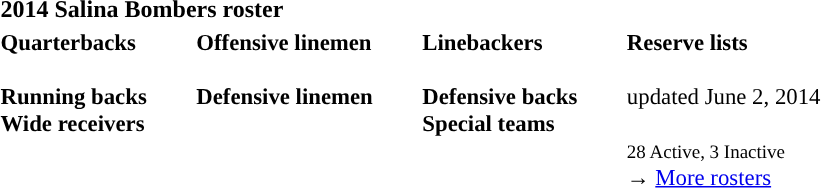<table class="toccolours" style="text-align: left;">
<tr>
<th colspan=7><strong>2014 Salina Bombers roster</strong></th>
</tr>
<tr>
<td style="font-size: 95%;" valign="top"><strong>Quarterbacks</strong><br>

<br><strong>Running backs</strong>

<br><strong>Wide receivers</strong>





</td>
<td style="width: 25px;"></td>
<td style="font-size: 95%;" valign="top"><strong>Offensive linemen</strong><br>


<br><strong>Defensive linemen</strong>




</td>
<td style="width: 25px;"></td>
<td style="font-size: 95%;" valign="top"><strong>Linebackers</strong><br>

<br><strong>Defensive backs</strong>




<br><strong>Special teams</strong>
</td>
<td style="width: 25px;"></td>
<td style="font-size: 95%;" valign="top"><strong>Reserve lists</strong><br>

<br> updated June 2, 2014<br>
<br>
<small>28 Active, 3 Inactive</small><br>→ <a href='#'>More rosters</a></td>
</tr>
</table>
